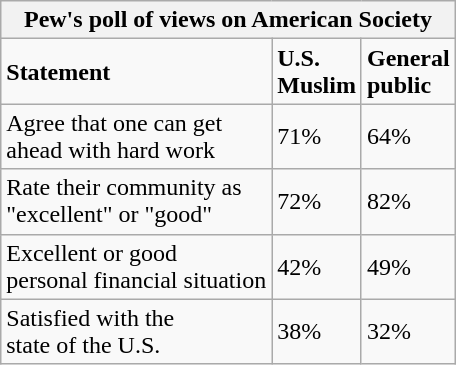<table class="wikitable" style="float:left;">
<tr>
<th colspan=3>Pew's poll of views on American Society</th>
</tr>
<tr>
<td><strong>Statement</strong></td>
<td><strong>U.S.<br> Muslim</strong></td>
<td><strong>General<br> public</strong></td>
</tr>
<tr>
<td>Agree that one can get<br> ahead with hard work</td>
<td>71%</td>
<td>64%</td>
</tr>
<tr>
<td>Rate their community as<br> "excellent" or "good"</td>
<td>72%</td>
<td>82%</td>
</tr>
<tr>
<td>Excellent or good<br> personal financial situation</td>
<td>42%</td>
<td>49%</td>
</tr>
<tr>
<td>Satisfied with the<br> state of the U.S.</td>
<td>38%</td>
<td>32%</td>
</tr>
</table>
